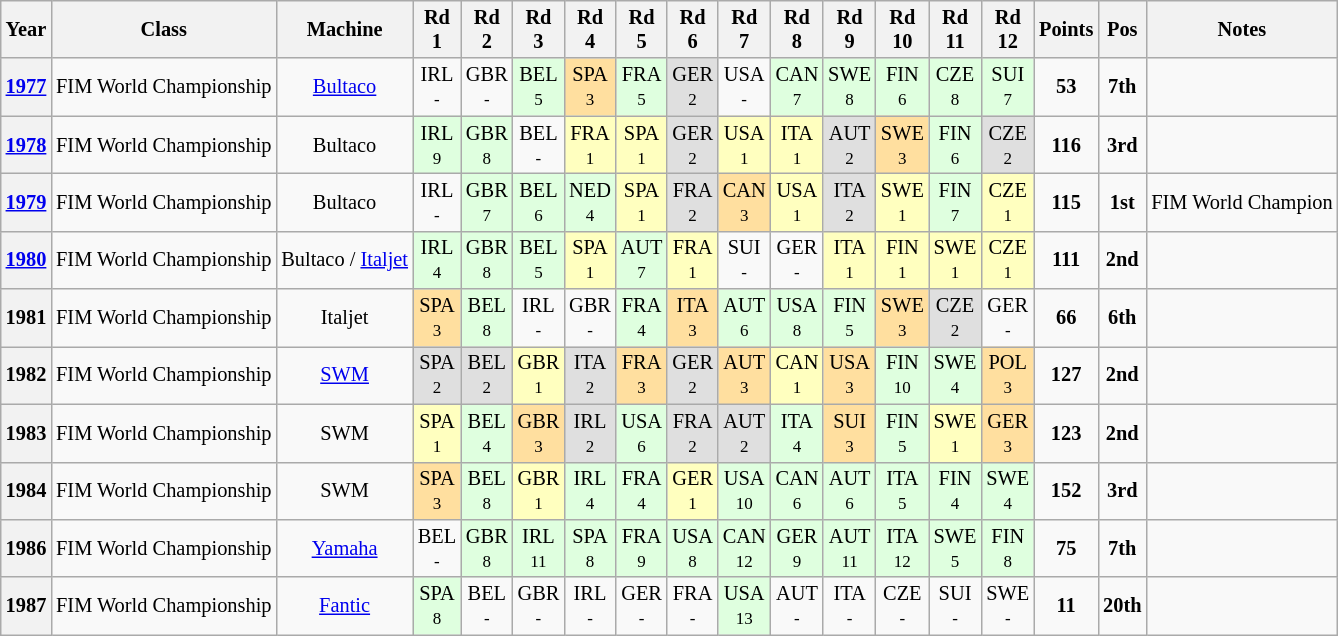<table class="wikitable" style="font-size: 85%; text-align:center">
<tr valign="top">
<th valign="middle">Year</th>
<th valign="middle">Class</th>
<th valign="middle">Machine</th>
<th>Rd<br>1</th>
<th>Rd<br>2</th>
<th>Rd<br>3</th>
<th>Rd<br>4</th>
<th>Rd<br>5</th>
<th>Rd<br>6</th>
<th>Rd<br>7</th>
<th>Rd<br>8</th>
<th>Rd<br>9</th>
<th>Rd<br>10</th>
<th>Rd<br>11</th>
<th>Rd<br>12</th>
<th valign="middle">Points</th>
<th valign="middle">Pos</th>
<th valign="middle">Notes</th>
</tr>
<tr>
<th><a href='#'>1977</a></th>
<td align="left">FIM World Championship</td>
<td><a href='#'>Bultaco</a></td>
<td>IRL<br><small>-</small></td>
<td>GBR<br><small>-</small></td>
<td style="background:#DFFFDF;">BEL<br><small>5</small></td>
<td style="background:#FFDF9F;">SPA<br><small>3</small></td>
<td style="background:#DFFFDF;">FRA<br><small>5</small></td>
<td style="background:#DFDFDF;">GER<br><small>2</small></td>
<td>USA<br><small>-</small></td>
<td style="background:#DFFFDF;">CAN<br><small>7</small></td>
<td style="background:#DFFFDF;">SWE<br><small>8</small></td>
<td style="background:#DFFFDF;">FIN<br><small>6</small></td>
<td style="background:#DFFFDF;">CZE<br><small>8</small></td>
<td style="background:#DFFFDF;">SUI<br><small>7</small></td>
<td><strong>53</strong></td>
<td><strong> 7th</strong></td>
<td></td>
</tr>
<tr>
<th><a href='#'>1978</a></th>
<td align="left">FIM World Championship</td>
<td>Bultaco</td>
<td style="background:#DFFFDF;">IRL<br><small>9</small></td>
<td style="background:#DFFFDF;">GBR<br><small>8</small></td>
<td>BEL<br><small>-</small></td>
<td style="background:#FFFFBF;">FRA<br><small>1</small></td>
<td style="background:#FFFFBF;">SPA<br><small>1</small></td>
<td style="background:#DFDFDF;">GER<br><small>2</small></td>
<td style="background:#FFFFBF;">USA<br><small>1</small></td>
<td style="background:#FFFFBF;">ITA<br><small>1</small></td>
<td style="background:#DFDFDF;">AUT<br><small>2</small></td>
<td style="background:#FFDF9F;">SWE<br><small>3</small></td>
<td style="background:#DFFFDF;">FIN<br><small>6</small></td>
<td style="background:#DFDFDF;">CZE<br><small>2</small></td>
<td><strong>116</strong></td>
<td><strong>3rd</strong></td>
<td></td>
</tr>
<tr>
<th><a href='#'>1979</a></th>
<td align="left">FIM World Championship</td>
<td>Bultaco</td>
<td>IRL<br><small>-</small></td>
<td style="background:#DFFFDF;">GBR<br><small>7</small></td>
<td style="background:#DFFFDF;">BEL<br><small>6</small></td>
<td style="background:#DFFFDF;">NED<br><small>4</small></td>
<td style="background:#FFFFBF;">SPA<br><small>1</small></td>
<td style="background:#DFDFDF;">FRA<br><small>2</small></td>
<td style="background:#FFDF9F;">CAN<br><small>3</small></td>
<td style="background:#FFFFBF;">USA<br><small>1</small></td>
<td style="background:#DFDFDF;">ITA<br><small>2</small></td>
<td style="background:#FFFFBF;">SWE<br><small>1</small></td>
<td style="background:#DFFFDF;">FIN<br><small>7</small></td>
<td style="background:#FFFFBF;">CZE<br><small>1</small></td>
<td><strong>115</strong></td>
<td><strong>1st</strong></td>
<td>FIM World Champion</td>
</tr>
<tr>
<th><a href='#'>1980</a></th>
<td align="left">FIM World Championship</td>
<td>Bultaco / <a href='#'>Italjet</a></td>
<td style="background:#DFFFDF;">IRL<br><small>4</small></td>
<td style="background:#DFFFDF;">GBR<br><small>8</small></td>
<td style="background:#DFFFDF;">BEL<br><small>5</small></td>
<td style="background:#FFFFBF;">SPA<br><small>1</small></td>
<td style="background:#DFFFDF;">AUT<br><small>7</small></td>
<td style="background:#FFFFBF;">FRA<br><small>1</small></td>
<td>SUI<br><small>-</small></td>
<td>GER<br><small>-</small></td>
<td style="background:#FFFFBF;">ITA<br><small>1</small></td>
<td style="background:#FFFFBF;">FIN<br><small>1</small></td>
<td style="background:#FFFFBF;">SWE<br><small>1</small></td>
<td style="background:#FFFFBF;">CZE<br><small>1</small></td>
<td><strong>111</strong></td>
<td><strong>2nd</strong></td>
<td></td>
</tr>
<tr>
<th>1981</th>
<td align="left">FIM World Championship</td>
<td>Italjet</td>
<td style="background:#FFDF9F;">SPA<br><small>3</small></td>
<td style="background:#DFFFDF;">BEL<br><small>8</small></td>
<td>IRL<br><small>-</small></td>
<td>GBR<br><small>-</small></td>
<td style="background:#DFFFDF;">FRA<br><small>4</small></td>
<td style="background:#FFDF9F;">ITA<br><small>3</small></td>
<td style="background:#DFFFDF;">AUT<br><small>6</small></td>
<td style="background:#DFFFDF;">USA<br><small>8</small></td>
<td style="background:#DFFFDF;">FIN<br><small>5</small></td>
<td style="background:#FFDF9F;">SWE<br><small>3</small></td>
<td style="background:#DFDFDF;">CZE<br><small>2</small></td>
<td>GER<br><small>-</small></td>
<td><strong>66</strong></td>
<td><strong>6th</strong></td>
<td></td>
</tr>
<tr>
<th>1982</th>
<td align="left">FIM World Championship</td>
<td><a href='#'>SWM</a></td>
<td style="background:#DFDFDF;">SPA<br><small>2</small></td>
<td style="background:#DFDFDF;">BEL<br><small>2</small></td>
<td style="background:#FFFFBF;">GBR<br><small>1</small></td>
<td style="background:#DFDFDF;">ITA<br><small>2</small></td>
<td style="background:#FFDF9F;">FRA<br><small>3</small></td>
<td style="background:#DFDFDF;">GER<br><small>2</small></td>
<td style="background:#FFDF9F;">AUT<br><small>3</small></td>
<td style="background:#FFFFBF;">CAN<br><small>1</small></td>
<td style="background:#FFDF9F;">USA<br><small>3</small></td>
<td style="background:#DFFFDF;">FIN<br><small>10</small></td>
<td style="background:#DFFFDF;">SWE<br><small>4</small></td>
<td style="background:#FFDF9F;">POL<br><small>3</small></td>
<td><strong>127</strong></td>
<td><strong>2nd</strong></td>
<td></td>
</tr>
<tr>
<th>1983</th>
<td align="left">FIM World Championship</td>
<td>SWM</td>
<td style="background:#FFFFBF;">SPA<br><small>1</small></td>
<td style="background:#DFFFDF;">BEL<br><small>4</small></td>
<td style="background:#FFDF9F;">GBR<br><small>3</small></td>
<td style="background:#DFDFDF;">IRL<br><small>2</small></td>
<td style="background:#DFFFDF;">USA<br><small>6</small></td>
<td style="background:#DFDFDF;">FRA<br><small>2</small></td>
<td style="background:#DFDFDF;">AUT<br><small>2</small></td>
<td style="background:#DFFFDF;">ITA<br><small>4</small></td>
<td style="background:#FFDF9F;">SUI<br><small>3</small></td>
<td style="background:#DFFFDF;">FIN<br><small>5</small></td>
<td style="background:#FFFFBF;">SWE<br><small>1</small></td>
<td style="background:#FFDF9F;">GER<br><small>3</small></td>
<td><strong>123</strong></td>
<td><strong>2nd</strong></td>
<td></td>
</tr>
<tr>
<th>1984</th>
<td align="left">FIM World Championship</td>
<td>SWM</td>
<td style="background:#FFDF9F;">SPA<br><small>3</small></td>
<td style="background:#DFFFDF;">BEL<br><small>8</small></td>
<td style="background:#FFFFBF;">GBR<br><small>1</small></td>
<td style="background:#DFFFDF;">IRL<br><small>4</small></td>
<td style="background:#DFFFDF;">FRA<br><small>4</small></td>
<td style="background:#FFFFBF;">GER<br><small>1</small></td>
<td style="background:#DFFFDF;">USA<br><small>10</small></td>
<td style="background:#DFFFDF;">CAN<br><small>6</small></td>
<td style="background:#DFFFDF;">AUT<br><small>6</small></td>
<td style="background:#DFFFDF;">ITA<br><small>5</small></td>
<td style="background:#DFFFDF;">FIN<br><small>4</small></td>
<td style="background:#DFFFDF;">SWE<br><small>4</small></td>
<td><strong>152</strong></td>
<td><strong>3rd</strong></td>
<td></td>
</tr>
<tr>
<th>1986</th>
<td align="left">FIM World Championship</td>
<td><a href='#'>Yamaha</a></td>
<td>BEL<br><small>-</small></td>
<td style="background:#DFFFDF;">GBR<br><small>8</small></td>
<td style="background:#DFFFDF;">IRL<br><small>11</small></td>
<td style="background:#DFFFDF;">SPA<br><small>8</small></td>
<td style="background:#DFFFDF;">FRA<br><small>9</small></td>
<td style="background:#DFFFDF;">USA<br><small>8</small></td>
<td style="background:#DFFFDF;">CAN<br><small>12</small></td>
<td style="background:#DFFFDF;">GER<br><small>9</small></td>
<td style="background:#DFFFDF;">AUT<br><small>11</small></td>
<td style="background:#DFFFDF;">ITA<br><small>12</small></td>
<td style="background:#DFFFDF;">SWE<br><small>5</small></td>
<td style="background:#DFFFDF;">FIN<br><small>8</small></td>
<td><strong>75</strong></td>
<td><strong>7th</strong></td>
<td></td>
</tr>
<tr>
<th>1987</th>
<td align="left">FIM World Championship</td>
<td><a href='#'>Fantic</a></td>
<td style="background:#DFFFDF;">SPA<br><small>8</small></td>
<td>BEL<br><small>-</small></td>
<td>GBR<br><small>-</small></td>
<td>IRL<br><small>-</small></td>
<td>GER<br><small>-</small></td>
<td>FRA<br><small>-</small></td>
<td style="background:#DFFFDF;">USA<br><small>13</small></td>
<td>AUT<br><small>-</small></td>
<td>ITA<br><small>-</small></td>
<td>CZE<br><small>-</small></td>
<td>SUI<br><small>-</small></td>
<td>SWE<br><small>-</small></td>
<td><strong>11</strong></td>
<td><strong>20th</strong></td>
<td></td>
</tr>
</table>
